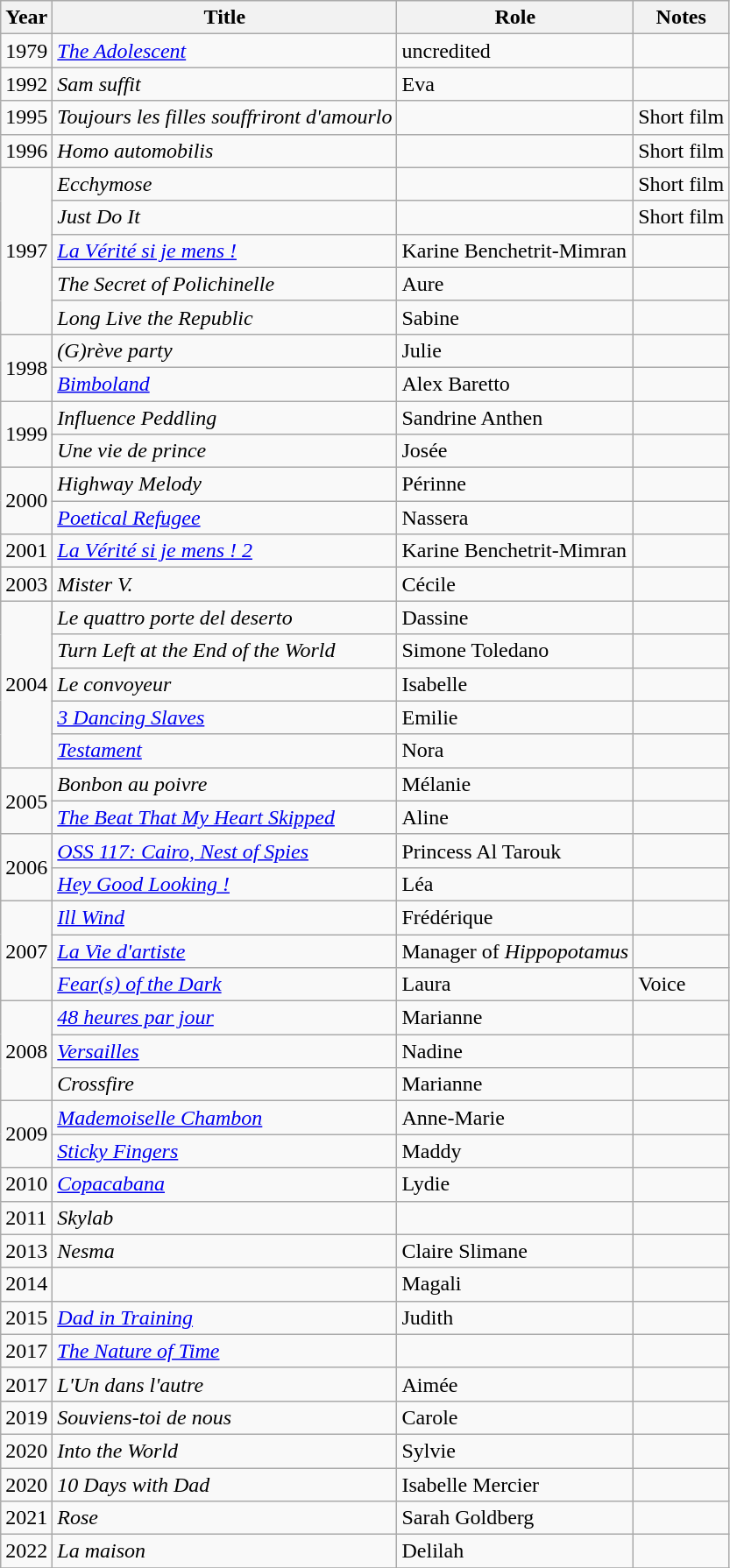<table class="wikitable sortable">
<tr>
<th>Year</th>
<th>Title</th>
<th>Role</th>
<th class="unsortable">Notes</th>
</tr>
<tr>
<td>1979</td>
<td><em><a href='#'>The Adolescent</a></em></td>
<td>uncredited</td>
<td></td>
</tr>
<tr>
<td>1992</td>
<td><em>Sam suffit</em></td>
<td>Eva</td>
<td></td>
</tr>
<tr>
<td>1995</td>
<td><em>Toujours les filles souffriront d'amourlo</em></td>
<td></td>
<td>Short film</td>
</tr>
<tr>
<td>1996</td>
<td><em>Homo automobilis</em></td>
<td></td>
<td>Short film</td>
</tr>
<tr>
<td rowspan="5">1997</td>
<td><em>Ecchymose</em></td>
<td></td>
<td>Short film</td>
</tr>
<tr>
<td><em>Just Do It</em></td>
<td></td>
<td>Short film</td>
</tr>
<tr>
<td><em><a href='#'>La Vérité si je mens !</a></em></td>
<td>Karine Benchetrit-Mimran</td>
<td></td>
</tr>
<tr>
<td><em>The Secret of Polichinelle</em></td>
<td>Aure</td>
<td></td>
</tr>
<tr>
<td><em>Long Live the Republic</em></td>
<td>Sabine</td>
<td></td>
</tr>
<tr>
<td rowspan="2">1998</td>
<td><em>(G)rève party</em></td>
<td>Julie</td>
<td></td>
</tr>
<tr>
<td><em><a href='#'>Bimboland</a></em></td>
<td>Alex Baretto</td>
<td></td>
</tr>
<tr>
<td rowspan="2">1999</td>
<td><em>Influence Peddling</em></td>
<td>Sandrine Anthen</td>
<td></td>
</tr>
<tr>
<td><em>Une vie de prince</em></td>
<td>Josée</td>
<td></td>
</tr>
<tr>
<td rowspan="2">2000</td>
<td><em>Highway Melody</em></td>
<td>Périnne</td>
<td></td>
</tr>
<tr>
<td><em><a href='#'>Poetical Refugee</a></em></td>
<td>Nassera</td>
<td></td>
</tr>
<tr>
<td>2001</td>
<td><em><a href='#'>La Vérité si je mens ! 2</a></em></td>
<td>Karine Benchetrit-Mimran</td>
<td></td>
</tr>
<tr>
<td>2003</td>
<td><em>Mister V.</em></td>
<td>Cécile</td>
<td></td>
</tr>
<tr>
<td rowspan="5">2004</td>
<td><em>Le quattro porte del deserto</em></td>
<td>Dassine</td>
<td></td>
</tr>
<tr>
<td><em>Turn Left at the End of the World</em></td>
<td>Simone Toledano</td>
<td></td>
</tr>
<tr>
<td><em>Le convoyeur</em></td>
<td>Isabelle</td>
<td></td>
</tr>
<tr>
<td><em><a href='#'>3 Dancing Slaves</a></em></td>
<td>Emilie</td>
<td></td>
</tr>
<tr>
<td><em><a href='#'>Testament</a></em></td>
<td>Nora</td>
<td></td>
</tr>
<tr>
<td rowspan="2">2005</td>
<td><em>Bonbon au poivre</em></td>
<td>Mélanie</td>
<td></td>
</tr>
<tr>
<td><em><a href='#'>The Beat That My Heart Skipped</a></em></td>
<td>Aline</td>
<td></td>
</tr>
<tr>
<td rowspan="2">2006</td>
<td><em><a href='#'>OSS 117: Cairo, Nest of Spies</a></em></td>
<td>Princess Al Tarouk</td>
<td></td>
</tr>
<tr>
<td><em><a href='#'>Hey Good Looking !</a></em></td>
<td>Léa</td>
<td></td>
</tr>
<tr>
<td rowspan="3">2007</td>
<td><em><a href='#'>Ill Wind</a></em></td>
<td>Frédérique</td>
<td></td>
</tr>
<tr>
<td><em><a href='#'>La Vie d'artiste</a></em></td>
<td>Manager of <em>Hippopotamus</em></td>
<td></td>
</tr>
<tr>
<td><em><a href='#'>Fear(s) of the Dark</a></em></td>
<td>Laura</td>
<td>Voice</td>
</tr>
<tr>
<td rowspan="3">2008</td>
<td><em><a href='#'>48 heures par jour</a></em></td>
<td>Marianne</td>
<td></td>
</tr>
<tr>
<td><em><a href='#'>Versailles</a></em></td>
<td>Nadine</td>
<td></td>
</tr>
<tr>
<td><em>Crossfire</em></td>
<td>Marianne</td>
<td></td>
</tr>
<tr>
<td rowspan="2">2009</td>
<td><em><a href='#'>Mademoiselle Chambon</a></em></td>
<td>Anne-Marie</td>
<td></td>
</tr>
<tr>
<td><em><a href='#'>Sticky Fingers</a></em></td>
<td>Maddy</td>
<td></td>
</tr>
<tr>
<td>2010</td>
<td><em><a href='#'>Copacabana</a></em></td>
<td>Lydie</td>
<td></td>
</tr>
<tr>
<td>2011</td>
<td><em>Skylab</em></td>
<td></td>
<td></td>
</tr>
<tr>
<td>2013</td>
<td><em>Nesma</em></td>
<td>Claire Slimane</td>
<td></td>
</tr>
<tr>
<td>2014</td>
<td><em></em></td>
<td>Magali</td>
<td></td>
</tr>
<tr>
<td>2015</td>
<td><em><a href='#'>Dad in Training</a></em></td>
<td>Judith</td>
<td></td>
</tr>
<tr>
<td>2017</td>
<td><em><a href='#'>The Nature of Time</a></em></td>
<td></td>
</tr>
<tr>
<td>2017</td>
<td><em>L'Un dans l'autre</em></td>
<td>Aimée</td>
<td></td>
</tr>
<tr>
<td>2019</td>
<td><em>Souviens-toi de nous</em></td>
<td>Carole</td>
<td></td>
</tr>
<tr>
<td>2020</td>
<td><em>Into the World</em></td>
<td>Sylvie</td>
<td></td>
</tr>
<tr>
<td>2020</td>
<td><em>10 Days with Dad</em></td>
<td>Isabelle Mercier</td>
<td></td>
</tr>
<tr>
<td>2021</td>
<td><em>Rose</em></td>
<td>Sarah Goldberg</td>
<td></td>
</tr>
<tr>
<td>2022</td>
<td><em>La maison</em></td>
<td>Delilah</td>
<td></td>
</tr>
<tr>
</tr>
</table>
